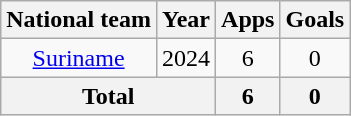<table class="wikitable" style="text-align:center">
<tr>
<th>National team</th>
<th>Year</th>
<th>Apps</th>
<th>Goals</th>
</tr>
<tr>
<td><a href='#'>Suriname</a></td>
<td>2024</td>
<td>6</td>
<td>0</td>
</tr>
<tr>
<th colspan="2">Total</th>
<th>6</th>
<th>0</th>
</tr>
</table>
